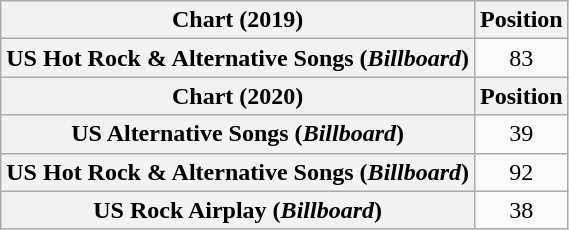<table class="wikitable plainrowheaders" style="text-align:center">
<tr>
<th scope="col">Chart (2019)</th>
<th scope="col">Position</th>
</tr>
<tr>
<th scope="row">US Hot Rock & Alternative Songs (<em>Billboard</em>)</th>
<td>83</td>
</tr>
<tr>
<th scope="col">Chart (2020)</th>
<th scope="col">Position</th>
</tr>
<tr>
<th scope="row">US Alternative Songs (<em>Billboard</em>)</th>
<td>39</td>
</tr>
<tr>
<th scope="row">US Hot Rock & Alternative Songs (<em>Billboard</em>)</th>
<td>92</td>
</tr>
<tr>
<th scope="row">US Rock Airplay (<em>Billboard</em>)</th>
<td>38</td>
</tr>
</table>
